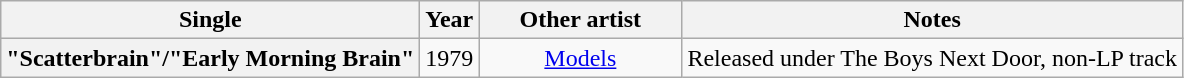<table class="wikitable plainrowheaders" style="text-align:center">
<tr>
<th scope="col">Single</th>
<th scope="col">Year</th>
<th scope="col" style="width:8em">Other artist</th>
<th scope="col">Notes</th>
</tr>
<tr>
<th scope="row">"Scatterbrain"/"Early Morning Brain"</th>
<td>1979</td>
<td><a href='#'>Models</a></td>
<td>Released under The Boys Next Door, non-LP track</td>
</tr>
</table>
